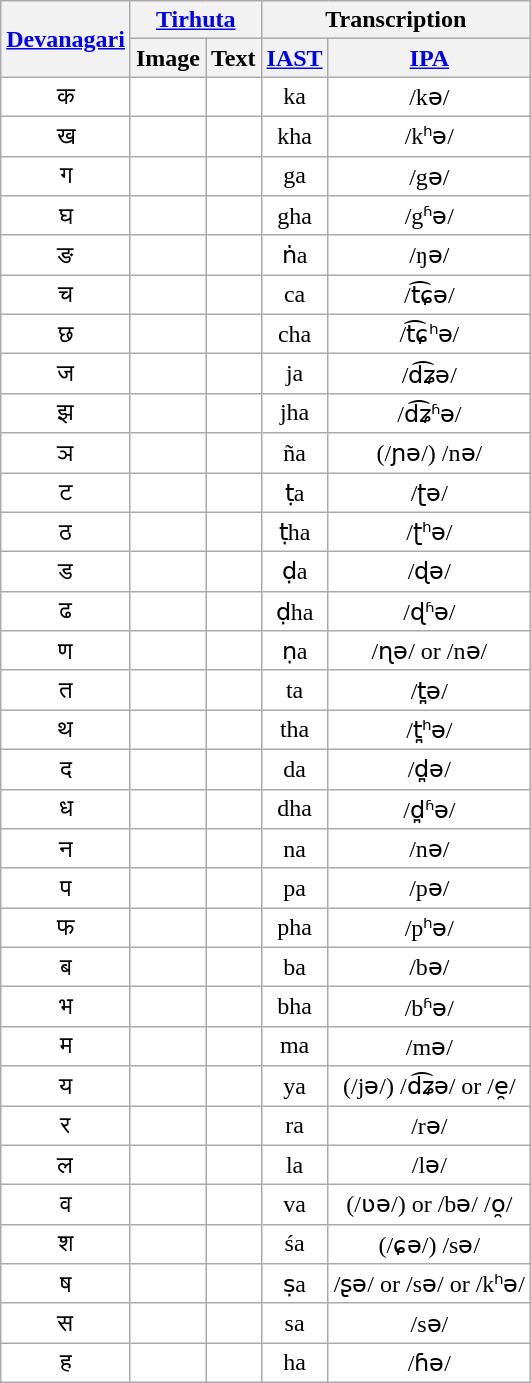<table class="wikitable nounderlines Unicode" style="border-collapse:collapse;background:#FFFFFF;text-align:center">
<tr>
<th rowspan="2"><a href='#'>Devanagari</a></th>
<th colspan="2"><a href='#'>Tirhuta</a></th>
<th colspan="2">Transcription</th>
</tr>
<tr>
<th>Image</th>
<th>Text</th>
<th><a href='#'>IAST</a></th>
<th><a href='#'>IPA</a></th>
</tr>
<tr>
<td>क</td>
<td></td>
<td style="font-size: x-large;" class="Unicode"></td>
<td>ka</td>
<td>/kə/</td>
</tr>
<tr>
<td>ख</td>
<td></td>
<td style="font-size: x-large;" class="Unicode"></td>
<td>kha</td>
<td>/kʰə/</td>
</tr>
<tr>
<td>ग</td>
<td></td>
<td style="font-size: x-large;" class="Unicode"></td>
<td>ga</td>
<td>/gə/</td>
</tr>
<tr>
<td>घ</td>
<td></td>
<td style="font-size: x-large;" class="Unicode"></td>
<td>gha</td>
<td>/gʱə/</td>
</tr>
<tr>
<td>ङ</td>
<td></td>
<td style="font-size: x-large;" class="Unicode"></td>
<td>ṅa</td>
<td>/ŋə/</td>
</tr>
<tr>
<td>च</td>
<td></td>
<td style="font-size: x-large;" class="Unicode"></td>
<td>ca</td>
<td>/t͡ɕə/</td>
</tr>
<tr>
<td>छ</td>
<td></td>
<td style="font-size: x-large;" class="Unicode"></td>
<td>cha</td>
<td>/t͡ɕʰə/</td>
</tr>
<tr>
<td>ज</td>
<td></td>
<td style="font-size: x-large;" class="Unicode"></td>
<td>ja</td>
<td>/d͡ʑə/</td>
</tr>
<tr>
<td>झ</td>
<td></td>
<td style="font-size: x-large;" class="Unicode"></td>
<td>jha</td>
<td>/d͡ʑʱə/</td>
</tr>
<tr>
<td>ञ</td>
<td></td>
<td style="font-size: x-large;" class="Unicode"></td>
<td>ña</td>
<td>(/ɲə/) /nə/</td>
</tr>
<tr>
<td>ट</td>
<td></td>
<td style="font-size: x-large;" class="Unicode"></td>
<td>ṭa</td>
<td>/ʈə/</td>
</tr>
<tr>
<td>ठ</td>
<td></td>
<td style="font-size: x-large;" class="Unicode"></td>
<td>ṭha</td>
<td>/ʈʰə/</td>
</tr>
<tr>
<td>ड</td>
<td></td>
<td style="font-size: x-large;" class="Unicode"></td>
<td>ḍa</td>
<td>/ɖə/</td>
</tr>
<tr>
<td>ढ</td>
<td></td>
<td style="font-size: x-large;" class="Unicode"></td>
<td>ḍha</td>
<td>/ɖʱə/</td>
</tr>
<tr>
<td>ण</td>
<td></td>
<td style="font-size: x-large;" class="Unicode"></td>
<td>ṇa</td>
<td>/ɳə/ or /nə/</td>
</tr>
<tr>
<td>त</td>
<td></td>
<td style="font-size: x-large;" class="Unicode"></td>
<td>ta</td>
<td>/t̪ə/</td>
</tr>
<tr>
<td>थ</td>
<td></td>
<td style="font-size: x-large;" class="Unicode"></td>
<td>tha</td>
<td>/t̪ʰə/</td>
</tr>
<tr>
<td>द</td>
<td></td>
<td style="font-size: x-large;" class="Unicode"></td>
<td>da</td>
<td>/d̪ə/</td>
</tr>
<tr>
<td>ध</td>
<td></td>
<td style="font-size: x-large;" class="Unicode"></td>
<td>dha</td>
<td>/d̪ʱə/</td>
</tr>
<tr>
<td>न</td>
<td></td>
<td style="font-size: x-large;" class="Unicode"></td>
<td>na</td>
<td>/nə/</td>
</tr>
<tr>
<td>प</td>
<td></td>
<td style="font-size: x-large;" class="Unicode"></td>
<td>pa</td>
<td>/pə/</td>
</tr>
<tr>
<td>फ</td>
<td></td>
<td style="font-size: x-large;" class="Unicode"></td>
<td>pha</td>
<td>/pʰə/</td>
</tr>
<tr>
<td>ब</td>
<td></td>
<td style="font-size: x-large;" class="Unicode"></td>
<td>ba</td>
<td>/bə/</td>
</tr>
<tr>
<td>भ</td>
<td></td>
<td style="font-size: x-large;" class="Unicode"></td>
<td>bha</td>
<td>/bʱə/</td>
</tr>
<tr>
<td>म</td>
<td></td>
<td style="font-size: x-large;" class="Unicode"></td>
<td>ma</td>
<td>/mə/</td>
</tr>
<tr>
<td>य</td>
<td></td>
<td style="font-size: x-large;" class="Unicode"></td>
<td>ya</td>
<td>(/jə/) /d͡ʑə/ or /e̯/</td>
</tr>
<tr>
<td>र</td>
<td></td>
<td style="font-size: x-large;" class="Unicode"></td>
<td>ra</td>
<td>/rə/</td>
</tr>
<tr>
<td>ल</td>
<td></td>
<td style="font-size: x-large;" class="Unicode"></td>
<td>la</td>
<td>/lə/</td>
</tr>
<tr>
<td>व</td>
<td></td>
<td style="font-size: x-large;" class="Unicode"></td>
<td>va</td>
<td>(/ʋə/) or /bə/ /o̯/</td>
</tr>
<tr>
<td>श</td>
<td></td>
<td style="font-size: x-large;" class="Unicode"></td>
<td>śa</td>
<td>(/ɕə/) /sə/</td>
</tr>
<tr>
<td>ष</td>
<td></td>
<td style="font-size: x-large;" class="Unicode"></td>
<td>ṣa</td>
<td>/ʂə/ or /sə/ or /kʰə/</td>
</tr>
<tr>
<td>स</td>
<td></td>
<td style="font-size: x-large;" class="Unicode"></td>
<td>sa</td>
<td>/sə/</td>
</tr>
<tr>
<td>ह</td>
<td></td>
<td style="font-size: x-large;" class="Unicode"></td>
<td>ha</td>
<td>/ɦə/</td>
</tr>
</table>
